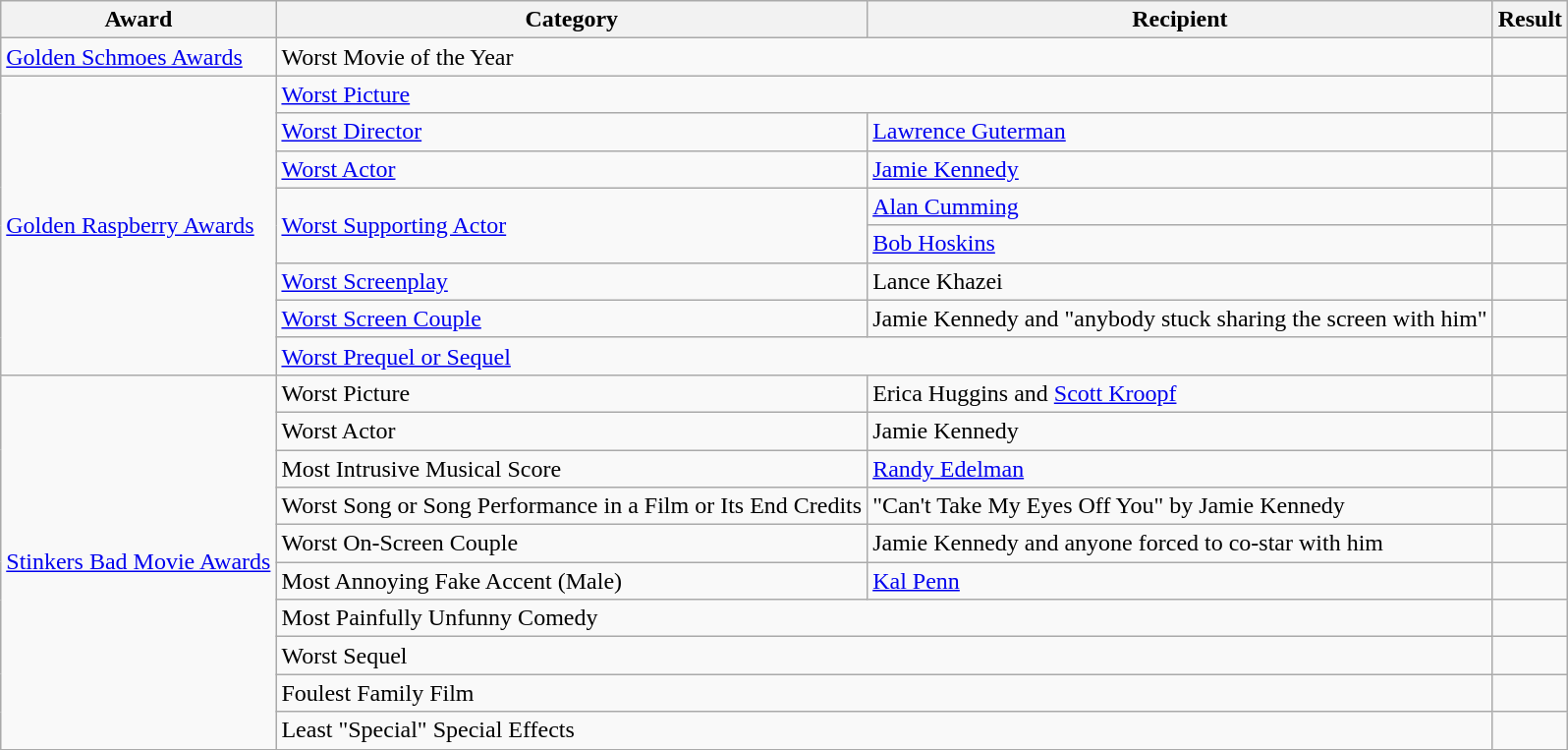<table class="wikitable">
<tr>
<th>Award</th>
<th>Category</th>
<th>Recipient</th>
<th>Result</th>
</tr>
<tr>
<td><a href='#'>Golden Schmoes Awards</a></td>
<td colspan="2">Worst Movie of the Year</td>
<td></td>
</tr>
<tr>
<td rowspan="8"><a href='#'>Golden Raspberry Awards</a></td>
<td colspan="2"><a href='#'>Worst Picture</a></td>
<td></td>
</tr>
<tr>
<td><a href='#'>Worst Director</a></td>
<td><a href='#'>Lawrence Guterman</a></td>
<td></td>
</tr>
<tr>
<td><a href='#'>Worst Actor</a></td>
<td><a href='#'>Jamie Kennedy</a></td>
<td></td>
</tr>
<tr>
<td rowspan="2"><a href='#'>Worst Supporting Actor</a></td>
<td><a href='#'>Alan Cumming</a></td>
<td></td>
</tr>
<tr>
<td><a href='#'>Bob Hoskins</a></td>
<td></td>
</tr>
<tr>
<td><a href='#'>Worst Screenplay</a></td>
<td>Lance Khazei</td>
<td></td>
</tr>
<tr>
<td><a href='#'>Worst Screen Couple</a></td>
<td>Jamie Kennedy and "anybody stuck sharing the screen with him"</td>
<td></td>
</tr>
<tr>
<td colspan="2"><a href='#'>Worst Prequel or Sequel</a></td>
<td></td>
</tr>
<tr>
<td rowspan="10"><a href='#'>Stinkers Bad Movie Awards</a></td>
<td>Worst Picture</td>
<td>Erica Huggins and <a href='#'>Scott Kroopf</a></td>
<td></td>
</tr>
<tr>
<td>Worst Actor</td>
<td>Jamie Kennedy</td>
<td></td>
</tr>
<tr>
<td>Most Intrusive Musical Score</td>
<td><a href='#'>Randy Edelman</a></td>
<td></td>
</tr>
<tr>
<td>Worst Song or Song Performance in a Film or Its End Credits</td>
<td>"Can't Take My Eyes Off You" by Jamie Kennedy</td>
<td></td>
</tr>
<tr>
<td>Worst On-Screen Couple</td>
<td>Jamie Kennedy and anyone forced to co-star with him</td>
<td></td>
</tr>
<tr>
<td>Most Annoying Fake Accent (Male)</td>
<td><a href='#'>Kal Penn</a></td>
<td></td>
</tr>
<tr>
<td colspan="2">Most Painfully Unfunny Comedy</td>
<td></td>
</tr>
<tr>
<td colspan="2">Worst Sequel</td>
<td></td>
</tr>
<tr>
<td colspan="2">Foulest Family Film</td>
<td></td>
</tr>
<tr>
<td colspan="2">Least "Special" Special Effects</td>
<td></td>
</tr>
</table>
